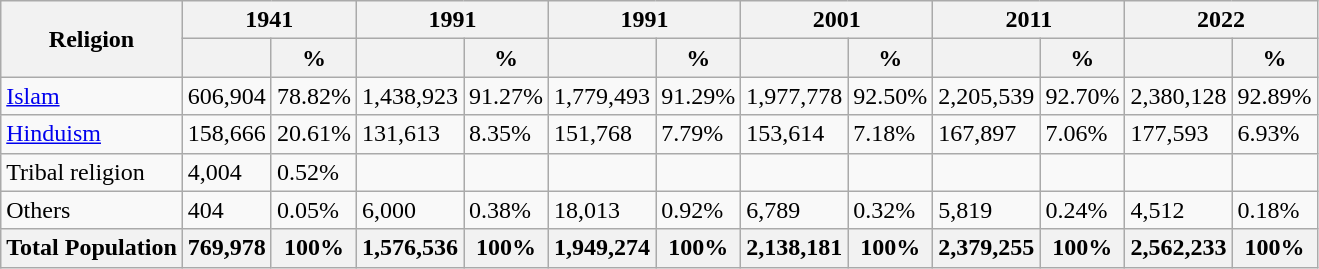<table class="wikitable sortable">
<tr>
<th rowspan="2">Religion</th>
<th colspan="2">1941</th>
<th colspan="2">1991</th>
<th colspan="2">1991</th>
<th colspan="2">2001</th>
<th colspan="2">2011</th>
<th colspan="2">2022</th>
</tr>
<tr>
<th></th>
<th>%</th>
<th></th>
<th>%</th>
<th></th>
<th>%</th>
<th></th>
<th>%</th>
<th></th>
<th>%</th>
<th></th>
<th>%</th>
</tr>
<tr>
<td><a href='#'>Islam</a> </td>
<td>606,904</td>
<td>78.82%</td>
<td>1,438,923</td>
<td>91.27%</td>
<td>1,779,493</td>
<td>91.29%</td>
<td>1,977,778</td>
<td>92.50%</td>
<td>2,205,539</td>
<td>92.70%</td>
<td>2,380,128</td>
<td>92.89%</td>
</tr>
<tr>
<td><a href='#'>Hinduism</a> </td>
<td>158,666</td>
<td>20.61%</td>
<td>131,613</td>
<td>8.35%</td>
<td>151,768</td>
<td>7.79%</td>
<td>153,614</td>
<td>7.18%</td>
<td>167,897</td>
<td>7.06%</td>
<td>177,593</td>
<td>6.93%</td>
</tr>
<tr>
<td>Tribal religion</td>
<td>4,004</td>
<td>0.52%</td>
<td></td>
<td></td>
<td></td>
<td></td>
<td></td>
<td></td>
<td></td>
<td></td>
<td></td>
<td></td>
</tr>
<tr>
<td>Others </td>
<td>404</td>
<td>0.05%</td>
<td>6,000</td>
<td>0.38%</td>
<td>18,013</td>
<td>0.92%</td>
<td>6,789</td>
<td>0.32%</td>
<td>5,819</td>
<td>0.24%</td>
<td>4,512</td>
<td>0.18%</td>
</tr>
<tr>
<th>Total Population</th>
<th>769,978</th>
<th>100%</th>
<th>1,576,536</th>
<th>100%</th>
<th>1,949,274</th>
<th>100%</th>
<th>2,138,181</th>
<th>100%</th>
<th>2,379,255</th>
<th>100%</th>
<th>2,562,233</th>
<th>100%</th>
</tr>
</table>
